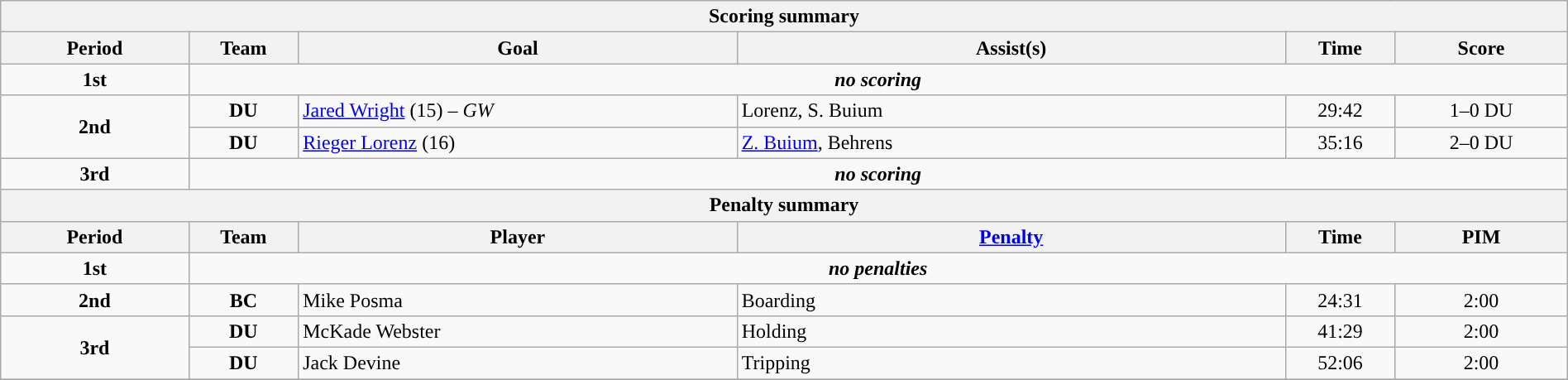<table style="width:100%;" class="wikitable">
<tr>
<th colspan=6>Scoring summary</th>
</tr>
<tr>
<th style="width:12%;">Period</th>
<th style="width:7%;">Team</th>
<th style="width:28%;">Goal</th>
<th style="width:35%;">Assist(s)</th>
<th style="width:7%;">Time</th>
<th style="width:11%;">Score</th>
</tr>
<tr>
<td style="text-align:center;" rowspan="1"><strong>1st</strong></td>
<td style="text-align:center;" colspan=5><strong><em>no scoring</em></strong></td>
</tr>
<tr>
<td style="text-align:center;" rowspan="2"><strong>2nd</strong></td>
<td align=center><strong>DU</strong></td>
<td><a href='#'>Jared Wright</a> (15) – <em>GW</em></td>
<td>Lorenz, S. Buium</td>
<td align=center>29:42</td>
<td align=center>1–0 DU</td>
</tr>
<tr>
<td align=center><strong>DU</strong></td>
<td><a href='#'>Rieger Lorenz</a> (16)</td>
<td><a href='#'>Z. Buium</a>, Behrens</td>
<td align=center>35:16</td>
<td align=center>2–0 DU</td>
</tr>
<tr>
<td style="text-align:center;" rowspan="1"><strong>3rd</strong></td>
<td style="text-align:center;" colspan=5><strong><em>no scoring</em></strong></td>
</tr>
<tr>
<th colspan=6>Penalty summary</th>
</tr>
<tr>
<th style="width:12%;">Period</th>
<th style="width:7%;">Team</th>
<th style="width:28%;">Player</th>
<th style="width:35%;"><a href='#'>Penalty</a></th>
<th style="width:7%;">Time</th>
<th style="width:11%;">PIM</th>
</tr>
<tr>
<td style="text-align:center;" rowspan="1"><strong>1st</strong></td>
<td style="text-align:center;" colspan=5><strong><em>no penalties</em></strong></td>
</tr>
<tr>
<td style="text-align:center;" rowspan="1"><strong>2nd</strong></td>
<td align=center><strong>BC</strong></td>
<td>Mike Posma</td>
<td>Boarding</td>
<td align=center>24:31</td>
<td align=center>2:00</td>
</tr>
<tr>
<td style="text-align:center;" rowspan="2"><strong>3rd</strong></td>
<td align=center><strong>DU</strong></td>
<td>McKade Webster</td>
<td>Holding</td>
<td align=center>41:29</td>
<td align=center>2:00</td>
</tr>
<tr>
<td align=center><strong>DU</strong></td>
<td>Jack Devine</td>
<td>Tripping</td>
<td align=center>52:06</td>
<td align=center>2:00</td>
</tr>
<tr>
</tr>
</table>
